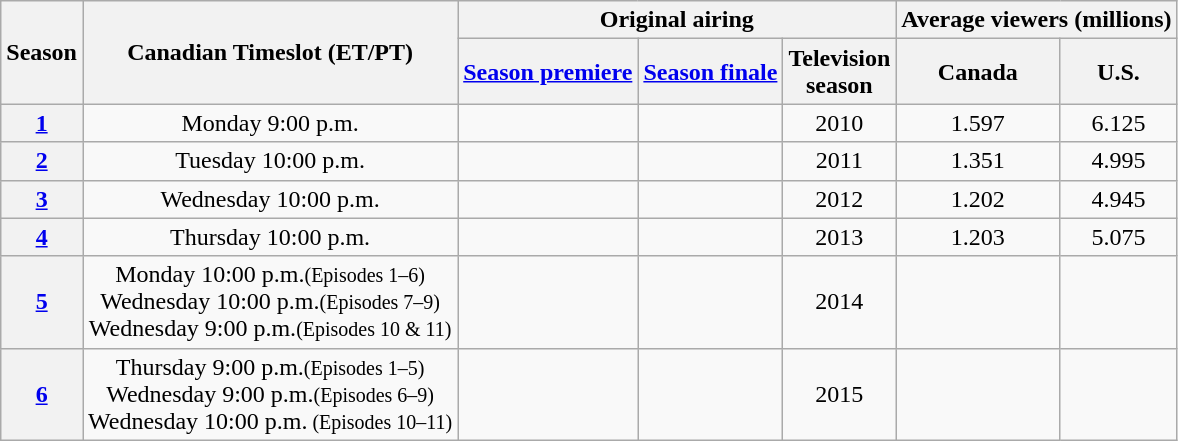<table class="wikitable" style="text-align:center;">
<tr>
<th rowspan="2">Season</th>
<th rowspan="2">Canadian Timeslot (ET/PT)</th>
<th colspan="3">Original airing</th>
<th colspan="2">Average viewers (millions)</th>
</tr>
<tr>
<th><a href='#'>Season premiere</a></th>
<th><a href='#'>Season finale</a></th>
<th>Television <br> season</th>
<th>Canada</th>
<th>U.S.</th>
</tr>
<tr>
<th><a href='#'>1</a></th>
<td>Monday  9:00 p.m.</td>
<td></td>
<td></td>
<td>2010</td>
<td>1.597</td>
<td>6.125</td>
</tr>
<tr>
<th><a href='#'>2</a></th>
<td>Tuesday 10:00 p.m.</td>
<td></td>
<td></td>
<td>2011</td>
<td>1.351</td>
<td>4.995</td>
</tr>
<tr>
<th><a href='#'>3</a></th>
<td>Wednesday 10:00 p.m.</td>
<td></td>
<td></td>
<td>2012</td>
<td>1.202</td>
<td>4.945</td>
</tr>
<tr>
<th><a href='#'>4</a></th>
<td>Thursday 10:00 p.m.</td>
<td></td>
<td></td>
<td>2013</td>
<td>1.203</td>
<td>5.075</td>
</tr>
<tr>
<th><a href='#'>5</a></th>
<td>Monday 10:00 p.m.<small>(Episodes 1–6)</small><br>Wednesday 10:00 p.m.<small>(Episodes 7–9)</small><br>Wednesday 9:00 p.m.<small>(Episodes 10 & 11)</small></td>
<td></td>
<td></td>
<td>2014</td>
<td></td>
<td></td>
</tr>
<tr>
<th><a href='#'>6</a></th>
<td>Thursday 9:00 p.m.<small>(Episodes 1–5)</small><br>Wednesday 9:00 p.m.<small>(Episodes 6–9)</small><br>Wednesday 10:00 p.m.<small> (Episodes 10–11)</small></td>
<td></td>
<td></td>
<td>2015</td>
<td></td>
<td></td>
</tr>
</table>
